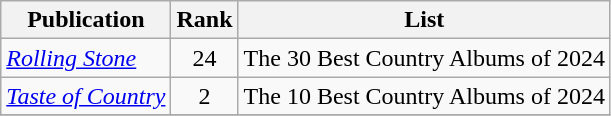<table class="wikitable plainrowheaders sortable">
<tr>
<th>Publication</th>
<th data-sort-type="number">Rank</th>
<th scope="col" class="unsortable">List</th>
</tr>
<tr>
<td><em><a href='#'>Rolling Stone</a></em></td>
<td align=center>24</td>
<td>The 30 Best Country Albums of 2024</td>
</tr>
<tr>
<td><em><a href='#'>Taste of Country</a></em></td>
<td align=center>2</td>
<td>The 10 Best Country Albums of 2024</td>
</tr>
<tr>
</tr>
</table>
